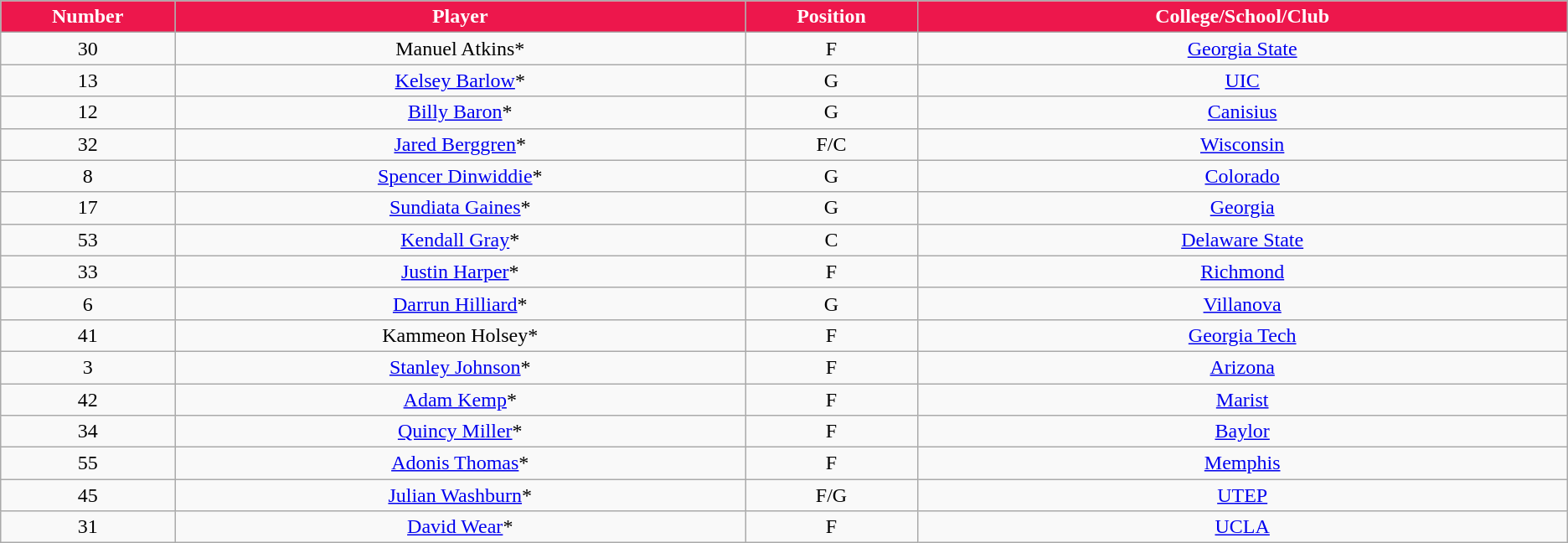<table class="wikitable sortable sortable">
<tr>
<th style="background:#ED174C; color:white" width="1%">Number</th>
<th style="background:#ED174C; color:white" width="5%">Player</th>
<th style="background:#ED174C; color:white" width="1%">Position</th>
<th style="background:#ED174C; color:white" width="5%">College/School/Club</th>
</tr>
<tr style="text-align: center">
<td>30</td>
<td>Manuel Atkins*</td>
<td>F</td>
<td><a href='#'>Georgia State</a></td>
</tr>
<tr style="text-align: center">
<td>13</td>
<td><a href='#'>Kelsey Barlow</a>*</td>
<td>G</td>
<td><a href='#'>UIC</a></td>
</tr>
<tr style="text-align: center">
<td>12</td>
<td><a href='#'>Billy Baron</a>*</td>
<td>G</td>
<td><a href='#'>Canisius</a></td>
</tr>
<tr style="text-align: center">
<td>32</td>
<td><a href='#'>Jared Berggren</a>*</td>
<td>F/C</td>
<td><a href='#'>Wisconsin</a></td>
</tr>
<tr style="text-align: center">
<td>8</td>
<td><a href='#'>Spencer Dinwiddie</a>*</td>
<td>G</td>
<td><a href='#'>Colorado</a></td>
</tr>
<tr style="text-align: center">
<td>17</td>
<td><a href='#'>Sundiata Gaines</a>*</td>
<td>G</td>
<td><a href='#'>Georgia</a></td>
</tr>
<tr style="text-align: center">
<td>53</td>
<td><a href='#'>Kendall Gray</a>*</td>
<td>C</td>
<td><a href='#'>Delaware State</a></td>
</tr>
<tr style="text-align: center">
<td>33</td>
<td><a href='#'>Justin Harper</a>*</td>
<td>F</td>
<td><a href='#'>Richmond</a></td>
</tr>
<tr style="text-align: center">
<td>6</td>
<td><a href='#'>Darrun Hilliard</a>*</td>
<td>G</td>
<td><a href='#'>Villanova</a></td>
</tr>
<tr style="text-align: center">
<td>41</td>
<td>Kammeon Holsey*</td>
<td>F</td>
<td><a href='#'>Georgia Tech</a></td>
</tr>
<tr style="text-align: center">
<td>3</td>
<td><a href='#'>Stanley Johnson</a>*</td>
<td>F</td>
<td><a href='#'>Arizona</a></td>
</tr>
<tr style="text-align: center">
<td>42</td>
<td><a href='#'>Adam Kemp</a>*</td>
<td>F</td>
<td><a href='#'>Marist</a></td>
</tr>
<tr style="text-align: center">
<td>34</td>
<td><a href='#'>Quincy Miller</a>*</td>
<td>F</td>
<td><a href='#'>Baylor</a></td>
</tr>
<tr style="text-align: center">
<td>55</td>
<td><a href='#'>Adonis Thomas</a>*</td>
<td>F</td>
<td><a href='#'>Memphis</a></td>
</tr>
<tr style="text-align: center">
<td>45</td>
<td><a href='#'>Julian Washburn</a>*</td>
<td>F/G</td>
<td><a href='#'>UTEP</a></td>
</tr>
<tr style="text-align: center">
<td>31</td>
<td><a href='#'>David Wear</a>*</td>
<td>F</td>
<td><a href='#'>UCLA</a></td>
</tr>
</table>
